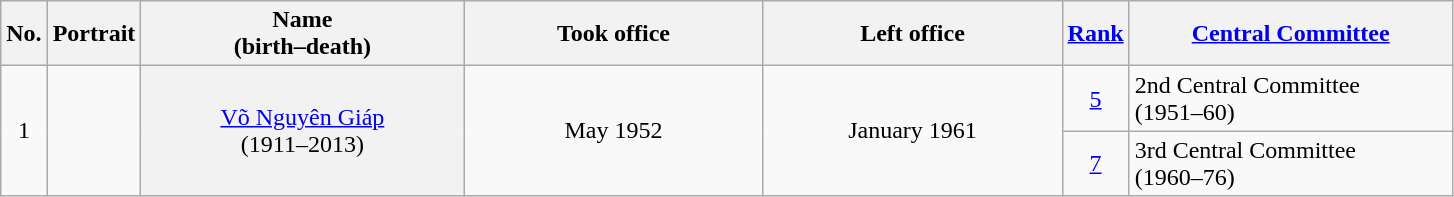<table class="wikitable">
<tr>
<th scope="col" style="width:1em;">No.<br></th>
<th scope="col" style="width:1em;">Portrait</th>
<th scope="col" style="width:13em;">Name<br>(birth–death)</th>
<th scope="col" style="width:12em;">Took office</th>
<th scope="col" style="width:12em;">Left office</th>
<th scope="col" style="width:1em;"><a href='#'>Rank</a><br></th>
<th scope="col" style="width:13em;"><a href='#'>Central Committee</a></th>
</tr>
<tr>
<td rowspan="2" align="center">1</td>
<td rowspan="2" align="center"><br></td>
<th rowspan="2" align="center" scope="row" style="font-weight:normal;"><a href='#'>Võ Nguyên Giáp</a><br>(1911–2013)</th>
<td rowspan="2" align="center">May 1952</td>
<td rowspan="2" align="center">January 1961</td>
<td align="center"><a href='#'>5</a></td>
<td>2nd Central Committee<br>(1951–60)</td>
</tr>
<tr>
<td align="center"><a href='#'>7</a></td>
<td>3rd Central Committee<br>(1960–76)</td>
</tr>
</table>
